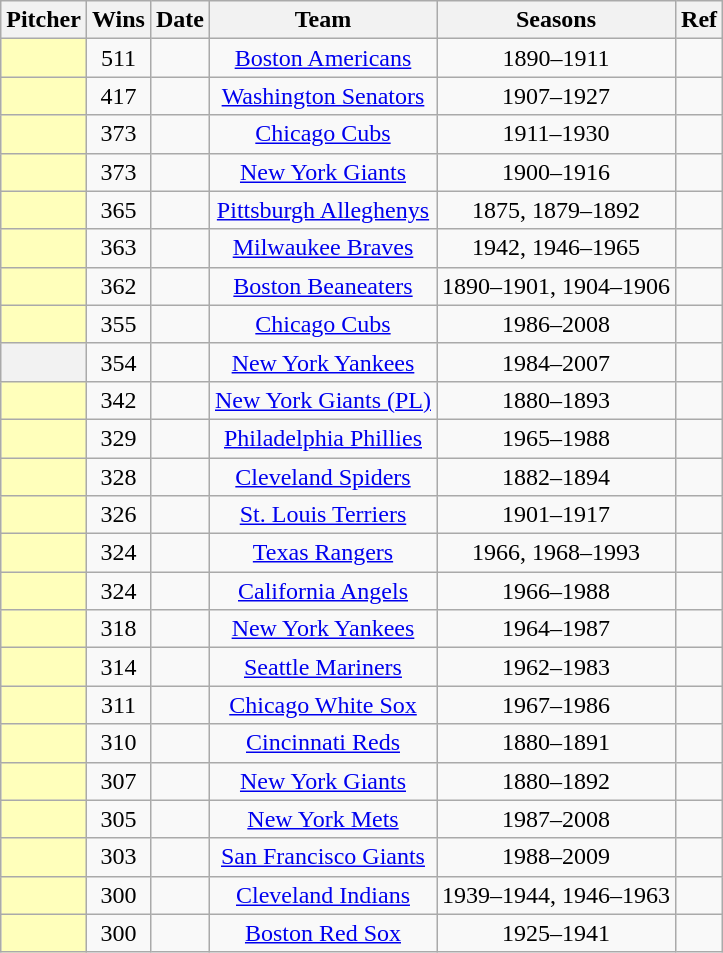<table class="wikitable sortable plainrowheaders"  style="text-align:center;">
<tr>
<th scope="col">Pitcher</th>
<th scope="col">Wins</th>
<th scope="col">Date</th>
<th scope="col">Team</th>
<th scope="col">Seasons</th>
<th scope="col" class="unsortable">Ref</th>
</tr>
<tr>
<th scope="row" style="text-align:center; background:#ffb;"></th>
<td>511</td>
<td></td>
<td><a href='#'>Boston Americans</a></td>
<td>1890–1911</td>
<td></td>
</tr>
<tr>
<th scope="row" style="text-align:center; background:#ffb;"></th>
<td>417</td>
<td></td>
<td><a href='#'>Washington Senators</a></td>
<td>1907–1927</td>
<td></td>
</tr>
<tr>
<th scope="row" style="text-align:center; background:#ffb;"></th>
<td>373</td>
<td></td>
<td><a href='#'>Chicago Cubs</a></td>
<td>1911–1930</td>
<td></td>
</tr>
<tr>
<th scope="row" style="text-align:center; background:#ffb;"></th>
<td>373</td>
<td></td>
<td><a href='#'>New York Giants</a></td>
<td>1900–1916</td>
<td></td>
</tr>
<tr>
<th scope="row" style="text-align:center; background:#ffb;"></th>
<td>365</td>
<td></td>
<td><a href='#'>Pittsburgh Alleghenys</a></td>
<td>1875, 1879–1892</td>
<td></td>
</tr>
<tr>
<th scope="row" style="text-align:center; background:#ffb;"></th>
<td>363</td>
<td></td>
<td><a href='#'>Milwaukee Braves</a></td>
<td>1942, 1946–1965</td>
<td></td>
</tr>
<tr>
<th scope="row" style="text-align:center; background:#ffb;"></th>
<td>362</td>
<td></td>
<td><a href='#'>Boston Beaneaters</a></td>
<td>1890–1901, 1904–1906</td>
<td></td>
</tr>
<tr>
<th scope="row" style="text-align:center; background:#ffb;"></th>
<td>355</td>
<td></td>
<td><a href='#'>Chicago Cubs</a></td>
<td>1986–2008</td>
<td></td>
</tr>
<tr>
<th scope="row" style="text-align:center"></th>
<td>354</td>
<td></td>
<td><a href='#'>New York Yankees</a></td>
<td>1984–2007</td>
<td></td>
</tr>
<tr>
<th scope="row" style="text-align:center; background:#ffb;"></th>
<td>342</td>
<td></td>
<td><a href='#'>New York Giants (PL)</a></td>
<td>1880–1893</td>
<td></td>
</tr>
<tr>
<th scope="row" style="text-align:center; background:#ffb;"></th>
<td>329</td>
<td></td>
<td><a href='#'>Philadelphia Phillies</a></td>
<td>1965–1988</td>
<td></td>
</tr>
<tr>
<th scope="row" style="text-align:center; background:#ffb;"></th>
<td>328</td>
<td></td>
<td><a href='#'>Cleveland Spiders</a></td>
<td>1882–1894</td>
<td></td>
</tr>
<tr>
<th scope="row" style="text-align:center; background:#ffb;"></th>
<td>326</td>
<td></td>
<td><a href='#'>St. Louis Terriers</a></td>
<td>1901–1917</td>
<td></td>
</tr>
<tr>
<th scope="row" style="text-align:center; background:#ffb;"></th>
<td>324</td>
<td></td>
<td><a href='#'>Texas Rangers</a></td>
<td>1966, 1968–1993</td>
<td></td>
</tr>
<tr>
<th scope="row" style="text-align:center; background:#ffb;"></th>
<td>324</td>
<td></td>
<td><a href='#'>California Angels</a></td>
<td>1966–1988</td>
<td></td>
</tr>
<tr>
<th scope="row" style="text-align:center; background:#ffb;"></th>
<td>318</td>
<td></td>
<td><a href='#'>New York Yankees</a></td>
<td>1964–1987</td>
<td></td>
</tr>
<tr>
<th scope="row" style="text-align:center; background:#ffb;"></th>
<td>314</td>
<td></td>
<td><a href='#'>Seattle Mariners</a></td>
<td>1962–1983</td>
<td></td>
</tr>
<tr>
<th scope="row" style="text-align:center; background:#ffb;"></th>
<td>311</td>
<td></td>
<td><a href='#'>Chicago White Sox</a></td>
<td>1967–1986</td>
<td></td>
</tr>
<tr>
<th scope="row" style="text-align:center; background:#ffb;"></th>
<td>310</td>
<td></td>
<td><a href='#'>Cincinnati Reds</a></td>
<td>1880–1891</td>
<td></td>
</tr>
<tr>
<th scope="row" style="text-align:center; background:#ffb;"></th>
<td>307</td>
<td></td>
<td><a href='#'>New York Giants</a></td>
<td>1880–1892</td>
<td></td>
</tr>
<tr>
<th scope="row" style="text-align:center; background:#ffb;"></th>
<td>305</td>
<td></td>
<td><a href='#'>New York Mets</a></td>
<td>1987–2008</td>
<td></td>
</tr>
<tr>
<th scope="row" style="text-align:center; background:#ffb;"></th>
<td>303</td>
<td></td>
<td><a href='#'>San Francisco Giants</a></td>
<td>1988–2009</td>
<td></td>
</tr>
<tr>
<th scope="row" style="text-align:center; background:#ffb;"></th>
<td>300</td>
<td></td>
<td><a href='#'>Cleveland Indians</a></td>
<td>1939–1944, 1946–1963</td>
<td></td>
</tr>
<tr>
<th scope="row" style="text-align:center; background:#ffb;"></th>
<td>300</td>
<td></td>
<td><a href='#'>Boston Red Sox</a></td>
<td>1925–1941</td>
<td></td>
</tr>
</table>
